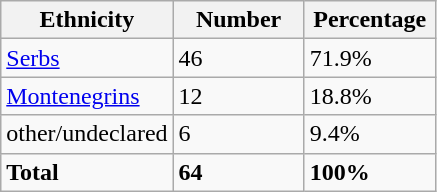<table class="wikitable">
<tr>
<th width="100px">Ethnicity</th>
<th width="80px">Number</th>
<th width="80px">Percentage</th>
</tr>
<tr>
<td><a href='#'>Serbs</a></td>
<td>46</td>
<td>71.9%</td>
</tr>
<tr>
<td><a href='#'>Montenegrins</a></td>
<td>12</td>
<td>18.8%</td>
</tr>
<tr>
<td>other/undeclared</td>
<td>6</td>
<td>9.4%</td>
</tr>
<tr>
<td><strong>Total</strong></td>
<td><strong>64</strong></td>
<td><strong>100%</strong></td>
</tr>
</table>
